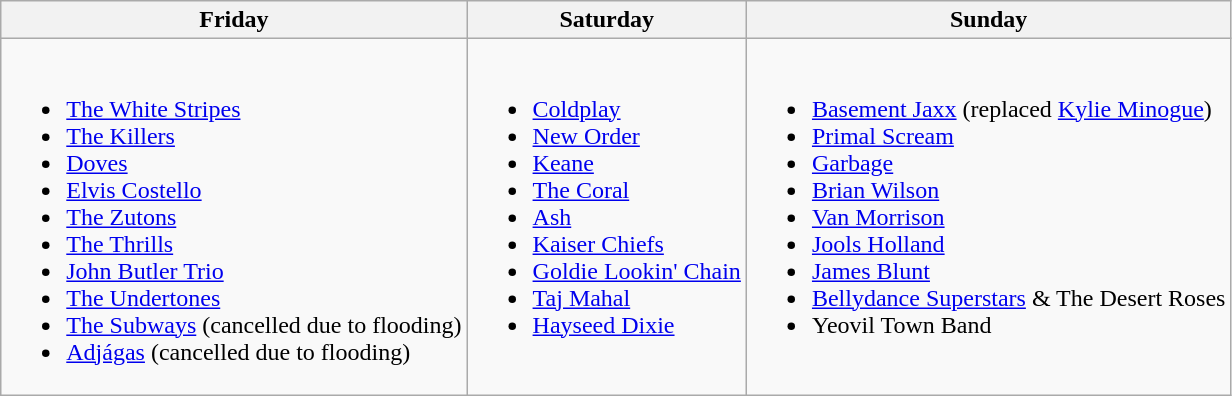<table class="wikitable">
<tr>
<th>Friday</th>
<th>Saturday</th>
<th>Sunday</th>
</tr>
<tr valign="top">
<td><br><ul><li><a href='#'>The White Stripes</a></li><li><a href='#'>The Killers</a></li><li><a href='#'>Doves</a></li><li><a href='#'>Elvis Costello</a></li><li><a href='#'>The Zutons</a></li><li><a href='#'>The Thrills</a></li><li><a href='#'>John Butler Trio</a></li><li><a href='#'>The Undertones</a></li><li><a href='#'>The Subways</a> (cancelled due to flooding)</li><li><a href='#'>Adjágas</a> (cancelled due to flooding)</li></ul></td>
<td><br><ul><li><a href='#'>Coldplay</a></li><li><a href='#'>New Order</a></li><li><a href='#'>Keane</a></li><li><a href='#'>The Coral</a></li><li><a href='#'>Ash</a></li><li><a href='#'>Kaiser Chiefs</a></li><li><a href='#'>Goldie Lookin' Chain</a></li><li><a href='#'>Taj Mahal</a></li><li><a href='#'>Hayseed Dixie</a></li></ul></td>
<td><br><ul><li><a href='#'>Basement Jaxx</a> (replaced <a href='#'>Kylie Minogue</a>)</li><li><a href='#'>Primal Scream</a></li><li><a href='#'>Garbage</a></li><li><a href='#'>Brian Wilson</a></li><li><a href='#'>Van Morrison</a></li><li><a href='#'>Jools Holland</a></li><li><a href='#'>James Blunt</a></li><li><a href='#'>Bellydance Superstars</a> & The Desert Roses</li><li>Yeovil Town Band</li></ul></td>
</tr>
</table>
